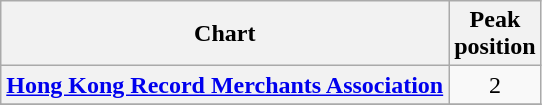<table class="wikitable plainrowheaders">
<tr>
<th>Chart</th>
<th>Peak<br>position</th>
</tr>
<tr>
<th scope="row"><a href='#'>Hong Kong Record Merchants Association</a></th>
<td align="center">2</td>
</tr>
<tr>
</tr>
</table>
